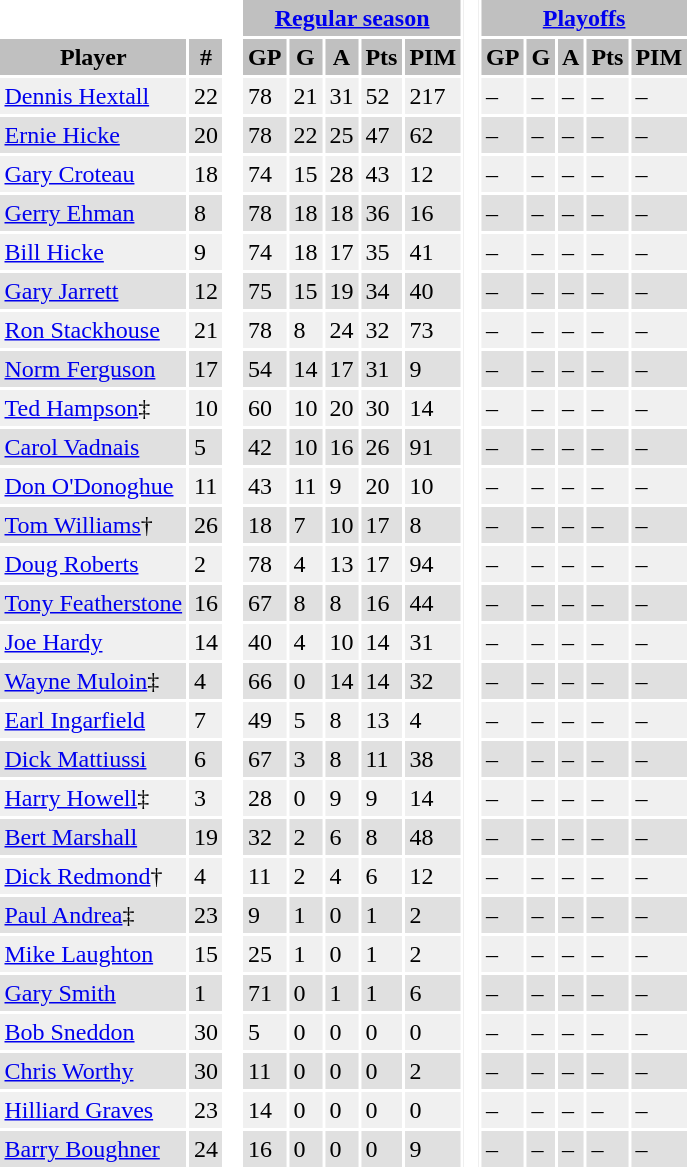<table BORDER="0" CELLPADDING="3" CELLSPACING="2" ID="Table1">
<tr ALIGN="center" bgcolor="#c0c0c0">
<th ALIGN="center" colspan="2" bgcolor="#ffffff"> </th>
<th ALIGN="center" rowspan="99" bgcolor="#ffffff"> </th>
<th ALIGN="center" colspan="5"><a href='#'>Regular season</a></th>
<th ALIGN="center" rowspan="99" bgcolor="#ffffff"> </th>
<th ALIGN="center" colspan="5"><a href='#'>Playoffs</a></th>
</tr>
<tr ALIGN="center" bgcolor="#c0c0c0">
<th ALIGN="center">Player</th>
<th ALIGN="center">#</th>
<th ALIGN="center">GP</th>
<th ALIGN="center">G</th>
<th ALIGN="center">A</th>
<th ALIGN="center">Pts</th>
<th ALIGN="center">PIM</th>
<th ALIGN="center">GP</th>
<th ALIGN="center">G</th>
<th ALIGN="center">A</th>
<th ALIGN="center">Pts</th>
<th ALIGN="center">PIM</th>
</tr>
<tr bgcolor="#f0f0f0">
<td><a href='#'>Dennis Hextall</a></td>
<td>22</td>
<td>78</td>
<td>21</td>
<td>31</td>
<td>52</td>
<td>217</td>
<td>–</td>
<td>–</td>
<td>–</td>
<td>–</td>
<td>–</td>
</tr>
<tr bgcolor="#e0e0e0">
<td><a href='#'>Ernie Hicke</a></td>
<td>20</td>
<td>78</td>
<td>22</td>
<td>25</td>
<td>47</td>
<td>62</td>
<td>–</td>
<td>–</td>
<td>–</td>
<td>–</td>
<td>–</td>
</tr>
<tr bgcolor="#f0f0f0">
<td><a href='#'>Gary Croteau</a></td>
<td>18</td>
<td>74</td>
<td>15</td>
<td>28</td>
<td>43</td>
<td>12</td>
<td>–</td>
<td>–</td>
<td>–</td>
<td>–</td>
<td>–</td>
</tr>
<tr bgcolor="#e0e0e0">
<td><a href='#'>Gerry Ehman</a></td>
<td>8</td>
<td>78</td>
<td>18</td>
<td>18</td>
<td>36</td>
<td>16</td>
<td>–</td>
<td>–</td>
<td>–</td>
<td>–</td>
<td>–</td>
</tr>
<tr bgcolor="#f0f0f0">
<td><a href='#'>Bill Hicke</a></td>
<td>9</td>
<td>74</td>
<td>18</td>
<td>17</td>
<td>35</td>
<td>41</td>
<td>–</td>
<td>–</td>
<td>–</td>
<td>–</td>
<td>–</td>
</tr>
<tr bgcolor="#e0e0e0">
<td><a href='#'>Gary Jarrett</a></td>
<td>12</td>
<td>75</td>
<td>15</td>
<td>19</td>
<td>34</td>
<td>40</td>
<td>–</td>
<td>–</td>
<td>–</td>
<td>–</td>
<td>–</td>
</tr>
<tr bgcolor="#f0f0f0">
<td><a href='#'>Ron Stackhouse</a></td>
<td>21</td>
<td>78</td>
<td>8</td>
<td>24</td>
<td>32</td>
<td>73</td>
<td>–</td>
<td>–</td>
<td>–</td>
<td>–</td>
<td>–</td>
</tr>
<tr bgcolor="#e0e0e0">
<td><a href='#'>Norm Ferguson</a></td>
<td>17</td>
<td>54</td>
<td>14</td>
<td>17</td>
<td>31</td>
<td>9</td>
<td>–</td>
<td>–</td>
<td>–</td>
<td>–</td>
<td>–</td>
</tr>
<tr bgcolor="#f0f0f0">
<td><a href='#'>Ted Hampson</a>‡</td>
<td>10</td>
<td>60</td>
<td>10</td>
<td>20</td>
<td>30</td>
<td>14</td>
<td>–</td>
<td>–</td>
<td>–</td>
<td>–</td>
<td>–</td>
</tr>
<tr bgcolor="#e0e0e0">
<td><a href='#'>Carol Vadnais</a></td>
<td>5</td>
<td>42</td>
<td>10</td>
<td>16</td>
<td>26</td>
<td>91</td>
<td>–</td>
<td>–</td>
<td>–</td>
<td>–</td>
<td>–</td>
</tr>
<tr bgcolor="#f0f0f0">
<td><a href='#'>Don O'Donoghue</a></td>
<td>11</td>
<td>43</td>
<td>11</td>
<td>9</td>
<td>20</td>
<td>10</td>
<td>–</td>
<td>–</td>
<td>–</td>
<td>–</td>
<td>–</td>
</tr>
<tr bgcolor="#e0e0e0">
<td><a href='#'>Tom Williams</a>†</td>
<td>26</td>
<td>18</td>
<td>7</td>
<td>10</td>
<td>17</td>
<td>8</td>
<td>–</td>
<td>–</td>
<td>–</td>
<td>–</td>
<td>–</td>
</tr>
<tr bgcolor="#f0f0f0">
<td><a href='#'>Doug Roberts</a></td>
<td>2</td>
<td>78</td>
<td>4</td>
<td>13</td>
<td>17</td>
<td>94</td>
<td>–</td>
<td>–</td>
<td>–</td>
<td>–</td>
<td>–</td>
</tr>
<tr bgcolor="#e0e0e0">
<td><a href='#'>Tony Featherstone</a></td>
<td>16</td>
<td>67</td>
<td>8</td>
<td>8</td>
<td>16</td>
<td>44</td>
<td>–</td>
<td>–</td>
<td>–</td>
<td>–</td>
<td>–</td>
</tr>
<tr bgcolor="#f0f0f0">
<td><a href='#'>Joe Hardy</a></td>
<td>14</td>
<td>40</td>
<td>4</td>
<td>10</td>
<td>14</td>
<td>31</td>
<td>–</td>
<td>–</td>
<td>–</td>
<td>–</td>
<td>–</td>
</tr>
<tr bgcolor="#e0e0e0">
<td><a href='#'>Wayne Muloin</a>‡</td>
<td>4</td>
<td>66</td>
<td>0</td>
<td>14</td>
<td>14</td>
<td>32</td>
<td>–</td>
<td>–</td>
<td>–</td>
<td>–</td>
<td>–</td>
</tr>
<tr bgcolor="#f0f0f0">
<td><a href='#'>Earl Ingarfield</a></td>
<td>7</td>
<td>49</td>
<td>5</td>
<td>8</td>
<td>13</td>
<td>4</td>
<td>–</td>
<td>–</td>
<td>–</td>
<td>–</td>
<td>–</td>
</tr>
<tr bgcolor="#e0e0e0">
<td><a href='#'>Dick Mattiussi</a></td>
<td>6</td>
<td>67</td>
<td>3</td>
<td>8</td>
<td>11</td>
<td>38</td>
<td>–</td>
<td>–</td>
<td>–</td>
<td>–</td>
<td>–</td>
</tr>
<tr bgcolor="#f0f0f0">
<td><a href='#'>Harry Howell</a>‡</td>
<td>3</td>
<td>28</td>
<td>0</td>
<td>9</td>
<td>9</td>
<td>14</td>
<td>–</td>
<td>–</td>
<td>–</td>
<td>–</td>
<td>–</td>
</tr>
<tr bgcolor="#e0e0e0">
<td><a href='#'>Bert Marshall</a></td>
<td>19</td>
<td>32</td>
<td>2</td>
<td>6</td>
<td>8</td>
<td>48</td>
<td>–</td>
<td>–</td>
<td>–</td>
<td>–</td>
<td>–</td>
</tr>
<tr bgcolor="#f0f0f0">
<td><a href='#'>Dick Redmond</a>†</td>
<td>4</td>
<td>11</td>
<td>2</td>
<td>4</td>
<td>6</td>
<td>12</td>
<td>–</td>
<td>–</td>
<td>–</td>
<td>–</td>
<td>–</td>
</tr>
<tr bgcolor="#e0e0e0">
<td><a href='#'>Paul Andrea</a>‡</td>
<td>23</td>
<td>9</td>
<td>1</td>
<td>0</td>
<td>1</td>
<td>2</td>
<td>–</td>
<td>–</td>
<td>–</td>
<td>–</td>
<td>–</td>
</tr>
<tr bgcolor="#f0f0f0">
<td><a href='#'>Mike Laughton</a></td>
<td>15</td>
<td>25</td>
<td>1</td>
<td>0</td>
<td>1</td>
<td>2</td>
<td>–</td>
<td>–</td>
<td>–</td>
<td>–</td>
<td>–</td>
</tr>
<tr bgcolor="#e0e0e0">
<td><a href='#'>Gary Smith</a></td>
<td>1</td>
<td>71</td>
<td>0</td>
<td>1</td>
<td>1</td>
<td>6</td>
<td>–</td>
<td>–</td>
<td>–</td>
<td>–</td>
<td>–</td>
</tr>
<tr bgcolor="#f0f0f0">
<td><a href='#'>Bob Sneddon</a></td>
<td>30</td>
<td>5</td>
<td>0</td>
<td>0</td>
<td>0</td>
<td>0</td>
<td>–</td>
<td>–</td>
<td>–</td>
<td>–</td>
<td>–</td>
</tr>
<tr bgcolor="#e0e0e0">
<td><a href='#'>Chris Worthy</a></td>
<td>30</td>
<td>11</td>
<td>0</td>
<td>0</td>
<td>0</td>
<td>2</td>
<td>–</td>
<td>–</td>
<td>–</td>
<td>–</td>
<td>–</td>
</tr>
<tr bgcolor="#f0f0f0">
<td><a href='#'>Hilliard Graves</a></td>
<td>23</td>
<td>14</td>
<td>0</td>
<td>0</td>
<td>0</td>
<td>0</td>
<td>–</td>
<td>–</td>
<td>–</td>
<td>–</td>
<td>–</td>
</tr>
<tr bgcolor="#e0e0e0">
<td><a href='#'>Barry Boughner</a></td>
<td>24</td>
<td>16</td>
<td>0</td>
<td>0</td>
<td>0</td>
<td>9</td>
<td>–</td>
<td>–</td>
<td>–</td>
<td>–</td>
<td>–</td>
</tr>
</table>
